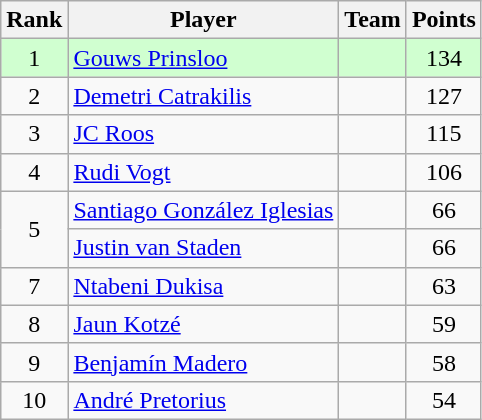<table class="wikitable">
<tr>
<th>Rank</th>
<th>Player</th>
<th>Team</th>
<th>Points</th>
</tr>
<tr style="background:#d0ffd0;">
<td align=center>1</td>
<td><a href='#'>Gouws Prinsloo</a></td>
<td></td>
<td align=center>134</td>
</tr>
<tr>
<td align=center>2</td>
<td><a href='#'>Demetri Catrakilis</a></td>
<td></td>
<td align=center>127</td>
</tr>
<tr>
<td align=center>3</td>
<td><a href='#'>JC Roos</a></td>
<td></td>
<td align=center>115</td>
</tr>
<tr>
<td align=center>4</td>
<td><a href='#'>Rudi Vogt</a></td>
<td></td>
<td align=center>106</td>
</tr>
<tr>
<td rowspan=2 align=center>5</td>
<td><a href='#'>Santiago González Iglesias</a></td>
<td></td>
<td align=center>66</td>
</tr>
<tr>
<td><a href='#'>Justin van Staden</a></td>
<td></td>
<td align=center>66</td>
</tr>
<tr>
<td align=center>7</td>
<td><a href='#'>Ntabeni Dukisa</a></td>
<td></td>
<td align=center>63</td>
</tr>
<tr>
<td align=center>8</td>
<td><a href='#'>Jaun Kotzé</a></td>
<td></td>
<td align=center>59</td>
</tr>
<tr>
<td align=center>9</td>
<td><a href='#'>Benjamín Madero</a></td>
<td></td>
<td align=center>58</td>
</tr>
<tr>
<td align=center>10</td>
<td><a href='#'>André Pretorius</a></td>
<td></td>
<td align=center>54</td>
</tr>
</table>
